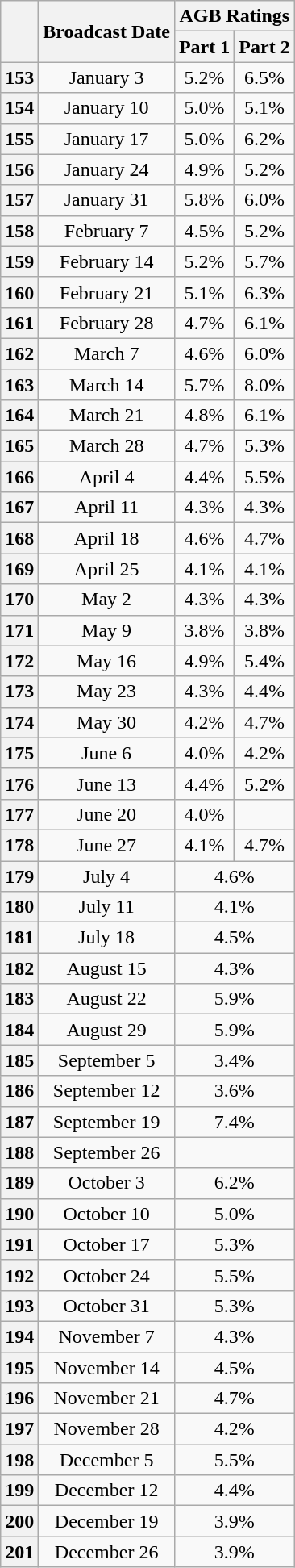<table class="wikitable sortable" style="text-align:center;">
<tr>
<th rowspan=2></th>
<th rowspan=2>Broadcast Date</th>
<th colspan=2>AGB Ratings</th>
</tr>
<tr>
<th>Part 1</th>
<th>Part 2</th>
</tr>
<tr>
<th>153</th>
<td>January 3</td>
<td>5.2%</td>
<td>6.5%</td>
</tr>
<tr>
<th>154</th>
<td>January 10</td>
<td>5.0%</td>
<td>5.1%</td>
</tr>
<tr>
<th>155</th>
<td>January 17</td>
<td>5.0%</td>
<td>6.2%</td>
</tr>
<tr>
<th>156</th>
<td>January 24</td>
<td>4.9%</td>
<td>5.2%</td>
</tr>
<tr>
<th>157</th>
<td>January 31</td>
<td>5.8%</td>
<td>6.0%</td>
</tr>
<tr>
<th>158</th>
<td>February 7</td>
<td>4.5%</td>
<td>5.2%</td>
</tr>
<tr>
<th>159</th>
<td>February 14</td>
<td>5.2%</td>
<td>5.7%</td>
</tr>
<tr>
<th>160</th>
<td>February 21</td>
<td>5.1%</td>
<td>6.3%</td>
</tr>
<tr>
<th>161</th>
<td>February 28</td>
<td>4.7%</td>
<td>6.1%</td>
</tr>
<tr>
<th>162</th>
<td>March 7</td>
<td>4.6%</td>
<td>6.0%</td>
</tr>
<tr>
<th>163</th>
<td>March 14</td>
<td>5.7%</td>
<td>8.0%</td>
</tr>
<tr>
<th>164</th>
<td>March 21</td>
<td>4.8%</td>
<td>6.1%</td>
</tr>
<tr>
<th>165</th>
<td>March 28</td>
<td>4.7%</td>
<td>5.3%</td>
</tr>
<tr>
<th>166</th>
<td>April 4</td>
<td>4.4%</td>
<td>5.5%</td>
</tr>
<tr>
<th>167</th>
<td>April 11</td>
<td>4.3%</td>
<td>4.3%</td>
</tr>
<tr>
<th>168</th>
<td>April 18</td>
<td>4.6%</td>
<td>4.7%</td>
</tr>
<tr>
<th>169</th>
<td>April 25</td>
<td>4.1%</td>
<td>4.1%</td>
</tr>
<tr>
<th>170</th>
<td>May 2</td>
<td>4.3%</td>
<td>4.3%</td>
</tr>
<tr>
<th>171</th>
<td>May 9</td>
<td>3.8%</td>
<td>3.8%</td>
</tr>
<tr>
<th>172</th>
<td>May 16</td>
<td>4.9%</td>
<td>5.4%</td>
</tr>
<tr>
<th>173</th>
<td>May 23</td>
<td>4.3%</td>
<td>4.4%</td>
</tr>
<tr>
<th>174</th>
<td>May 30</td>
<td>4.2%</td>
<td>4.7%</td>
</tr>
<tr>
<th>175</th>
<td>June 6</td>
<td>4.0%</td>
<td>4.2%</td>
</tr>
<tr>
<th>176</th>
<td>June 13</td>
<td>4.4%</td>
<td>5.2%</td>
</tr>
<tr>
<th>177</th>
<td>June 20</td>
<td>4.0%</td>
<td></td>
</tr>
<tr>
<th>178</th>
<td>June 27</td>
<td>4.1%</td>
<td>4.7%</td>
</tr>
<tr>
<th>179</th>
<td>July 4</td>
<td colspan="2">4.6%</td>
</tr>
<tr>
<th>180</th>
<td>July 11</td>
<td colspan="2">4.1%</td>
</tr>
<tr>
<th>181</th>
<td>July 18</td>
<td colspan="2">4.5%</td>
</tr>
<tr>
<th>182</th>
<td>August 15</td>
<td colspan="2">4.3%</td>
</tr>
<tr>
<th>183</th>
<td>August 22</td>
<td colspan="2">5.9%</td>
</tr>
<tr>
<th>184</th>
<td>August 29</td>
<td colspan="2">5.9%</td>
</tr>
<tr>
<th>185</th>
<td>September 5</td>
<td colspan="2">3.4%</td>
</tr>
<tr>
<th>186</th>
<td>September 12</td>
<td colspan="2">3.6%</td>
</tr>
<tr>
<th>187</th>
<td>September 19</td>
<td colspan="2">7.4%</td>
</tr>
<tr>
<th>188</th>
<td>September 26</td>
<td colspan="2"></td>
</tr>
<tr>
<th>189</th>
<td>October 3</td>
<td colspan="2">6.2%</td>
</tr>
<tr>
<th>190</th>
<td>October 10</td>
<td colspan="2">5.0%</td>
</tr>
<tr>
<th>191</th>
<td>October 17</td>
<td colspan="2">5.3%</td>
</tr>
<tr>
<th>192</th>
<td>October 24</td>
<td colspan="2">5.5%</td>
</tr>
<tr>
<th>193</th>
<td>October 31</td>
<td colspan="2">5.3%</td>
</tr>
<tr>
<th>194</th>
<td>November 7</td>
<td colspan="2">4.3%</td>
</tr>
<tr>
<th>195</th>
<td>November 14</td>
<td colspan="2">4.5%</td>
</tr>
<tr>
<th>196</th>
<td>November 21</td>
<td colspan="2">4.7%</td>
</tr>
<tr>
<th>197</th>
<td>November 28</td>
<td colspan="2">4.2%</td>
</tr>
<tr>
<th>198</th>
<td>December 5</td>
<td colspan="2">5.5%</td>
</tr>
<tr>
<th>199</th>
<td>December 12</td>
<td colspan="2">4.4%</td>
</tr>
<tr>
<th>200</th>
<td>December 19</td>
<td colspan="2">3.9%</td>
</tr>
<tr>
<th>201</th>
<td>December 26</td>
<td colspan="2">3.9%</td>
</tr>
</table>
